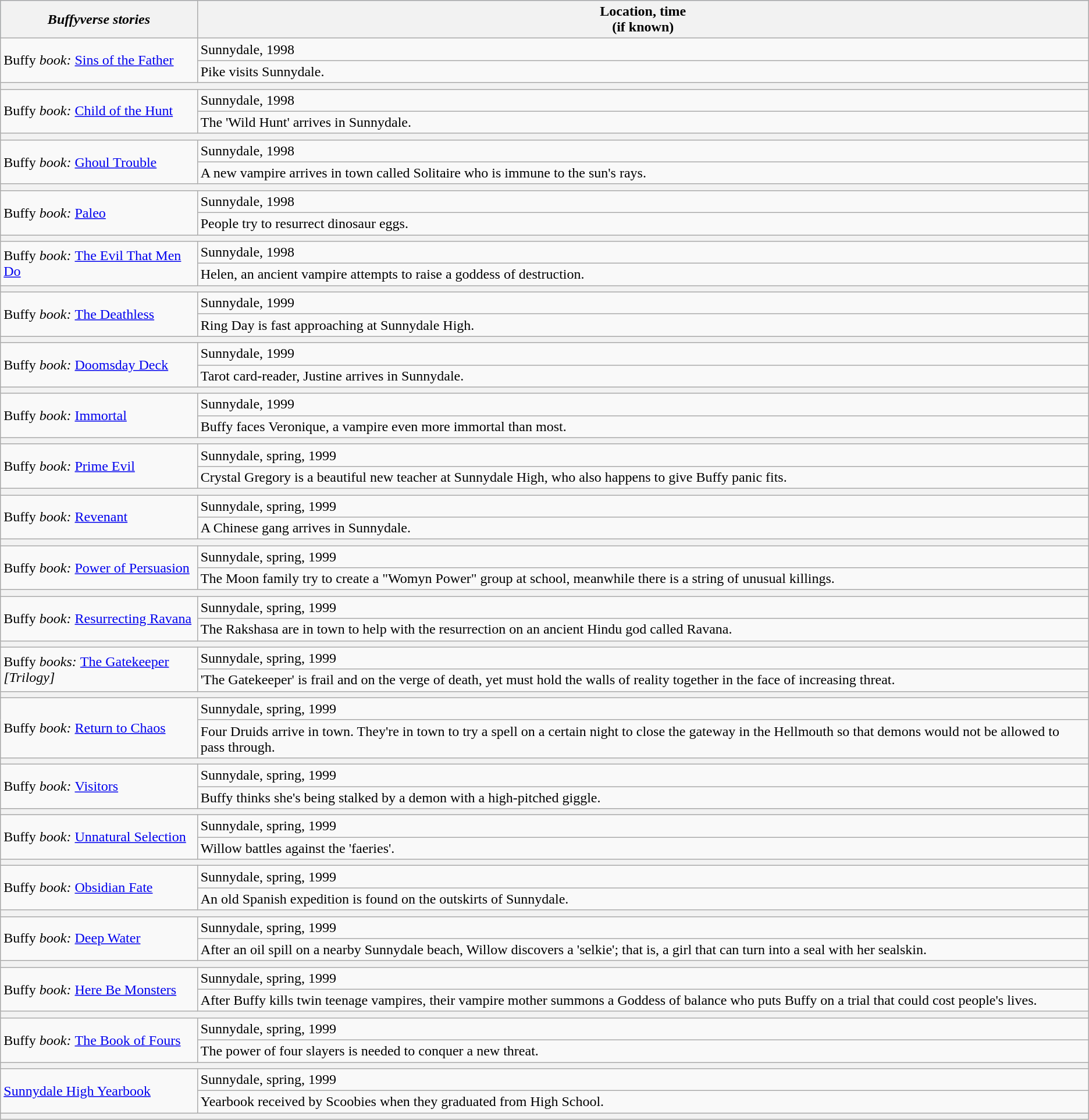<table class="wikitable">
<tr bgcolor="lightsteelblue" align=left>
<th><strong><em>Buffyverse<em> stories<strong></th>
<th></strong>Location, time<strong> <br>  (if known)</th>
</tr>
<tr>
<td rowspan="2"></em>Buffy<em> book: </em><a href='#'>Sins of the Father</a><em></td>
<td>Sunnydale, 1998</td>
</tr>
<tr>
<td colspan="4">Pike visits Sunnydale.</td>
</tr>
<tr>
<td colspan="6" bgcolor="#f2f2f2"></td>
</tr>
<tr>
<td rowspan="2"></em>Buffy<em> book: </em><a href='#'>Child of the Hunt</a><em></td>
<td>Sunnydale, 1998</td>
</tr>
<tr>
<td colspan="4">The 'Wild Hunt' arrives in Sunnydale.</td>
</tr>
<tr>
<td colspan="6" bgcolor="#f2f2f2"></td>
</tr>
<tr>
<td rowspan="2"></em>Buffy<em> book: </em><a href='#'>Ghoul Trouble</a><em></td>
<td>Sunnydale, 1998</td>
</tr>
<tr>
<td colspan="4">A new vampire arrives in town called Solitaire who is immune to the sun's rays.</td>
</tr>
<tr>
<td colspan="6" bgcolor="#f2f2f2"></td>
</tr>
<tr>
<td rowspan="2"></em>Buffy<em> book: </em><a href='#'>Paleo</a><em></td>
<td>Sunnydale, 1998</td>
</tr>
<tr>
<td colspan="4">People try to resurrect dinosaur eggs.</td>
</tr>
<tr>
<td colspan="6" bgcolor="#f2f2f2"></td>
</tr>
<tr>
<td rowspan="2"></em>Buffy<em> book: </em><a href='#'>The Evil That Men Do</a><em></td>
<td>Sunnydale, 1998</td>
</tr>
<tr>
<td colspan="4">Helen, an ancient vampire attempts to raise a goddess of destruction.</td>
</tr>
<tr>
<td colspan="6" bgcolor="#f2f2f2"></td>
</tr>
<tr>
<td rowspan="2"></em>Buffy<em> book: </em><a href='#'>The Deathless</a><em></td>
<td>Sunnydale, 1999</td>
</tr>
<tr>
<td colspan="4">Ring Day is fast approaching at Sunnydale High.</td>
</tr>
<tr>
<td colspan="6" bgcolor="#f2f2f2"></td>
</tr>
<tr>
<td rowspan="2"></em>Buffy<em> book: </em><a href='#'>Doomsday Deck</a><em></td>
<td>Sunnydale, 1999</td>
</tr>
<tr>
<td colspan="4">Tarot card-reader, Justine arrives in Sunnydale.</td>
</tr>
<tr>
<td colspan="6" bgcolor="#f2f2f2"></td>
</tr>
<tr>
<td rowspan="2"></em>Buffy<em> book: </em><a href='#'>Immortal</a><em></td>
<td>Sunnydale, 1999</td>
</tr>
<tr>
<td colspan="4">Buffy faces Veronique, a vampire even more immortal than most.</td>
</tr>
<tr>
<td colspan="6" bgcolor="#f2f2f2"></td>
</tr>
<tr>
<td rowspan="2"></em>Buffy<em> book: </em><a href='#'>Prime Evil</a><em></td>
<td>Sunnydale, spring, 1999</td>
</tr>
<tr>
<td colspan="4">Crystal Gregory is a beautiful new teacher at Sunnydale High, who also happens to give Buffy panic fits.</td>
</tr>
<tr>
<td colspan="6" bgcolor="#f2f2f2"></td>
</tr>
<tr>
<td rowspan="2"></em>Buffy<em> book: </em><a href='#'>Revenant</a><em></td>
<td>Sunnydale, spring, 1999</td>
</tr>
<tr>
<td colspan="4">A Chinese gang arrives in Sunnydale.</td>
</tr>
<tr>
<td colspan="6" bgcolor="#f2f2f2"></td>
</tr>
<tr>
<td rowspan="2"></em>Buffy<em> book: </em><a href='#'>Power of Persuasion</a><em></td>
<td>Sunnydale, spring, 1999</td>
</tr>
<tr>
<td colspan="4">The Moon family try to create a "Womyn Power" group at school, meanwhile there is a string of unusual killings.</td>
</tr>
<tr>
<td colspan="6" bgcolor="#f2f2f2"></td>
</tr>
<tr>
<td rowspan="2"></em>Buffy<em> book: </em><a href='#'>Resurrecting Ravana</a><em></td>
<td>Sunnydale, spring, 1999</td>
</tr>
<tr>
<td colspan="4">The Rakshasa are in town to help with the resurrection on an ancient Hindu god called Ravana.</td>
</tr>
<tr>
<td colspan="6" bgcolor="#f2f2f2"></td>
</tr>
<tr>
<td rowspan="2"></em>Buffy<em> books: </em><a href='#'>The Gatekeeper</a><em> <br>[Trilogy]</td>
<td>Sunnydale, spring, 1999</td>
</tr>
<tr>
<td colspan="4">'The Gatekeeper' is frail and on the verge of death, yet must hold the walls of reality together in the face of increasing threat.</td>
</tr>
<tr>
<td colspan="6" bgcolor="#f2f2f2"></td>
</tr>
<tr>
<td rowspan="2"></em>Buffy<em> book: </em><a href='#'>Return to Chaos</a><em></td>
<td>Sunnydale, spring, 1999</td>
</tr>
<tr>
<td colspan="4">Four Druids arrive in town. They're in town to try a spell on a certain night to close the gateway in the Hellmouth so that demons would not be allowed to pass through.</td>
</tr>
<tr>
<td colspan="6" bgcolor="#f2f2f2"></td>
</tr>
<tr>
<td rowspan="2"></em>Buffy<em> book: </em><a href='#'>Visitors</a><em></td>
<td>Sunnydale, spring, 1999</td>
</tr>
<tr>
<td colspan="4">Buffy thinks she's being stalked by a demon with a high-pitched giggle.</td>
</tr>
<tr>
<td colspan="6" bgcolor="#f2f2f2"></td>
</tr>
<tr>
<td rowspan="2"></em>Buffy<em> book: </em><a href='#'>Unnatural Selection</a><em></td>
<td>Sunnydale, spring, 1999</td>
</tr>
<tr>
<td colspan="4">Willow battles against the 'faeries'.</td>
</tr>
<tr>
<td colspan="6" bgcolor="#f2f2f2"></td>
</tr>
<tr>
<td rowspan="2"></em>Buffy<em> book: </em><a href='#'>Obsidian Fate</a><em></td>
<td>Sunnydale, spring, 1999</td>
</tr>
<tr>
<td colspan="4">An old Spanish expedition is found on the outskirts of Sunnydale.</td>
</tr>
<tr>
<td colspan="6" bgcolor="#f2f2f2"></td>
</tr>
<tr>
<td rowspan="2"></em>Buffy<em> book: </em><a href='#'>Deep Water</a><em></td>
<td>Sunnydale, spring, 1999</td>
</tr>
<tr>
<td colspan="4">After an oil spill on a nearby Sunnydale beach, Willow discovers a 'selkie'; that is, a girl that can turn into a seal with her sealskin.</td>
</tr>
<tr>
<td colspan="6" bgcolor="#f2f2f2"></td>
</tr>
<tr>
<td rowspan="2"></em>Buffy<em> book: </em><a href='#'>Here Be Monsters</a><em></td>
<td>Sunnydale, spring, 1999</td>
</tr>
<tr>
<td colspan="4">After Buffy kills twin teenage vampires, their vampire mother summons a Goddess of balance who puts Buffy on a trial that could cost people's lives.</td>
</tr>
<tr>
<td colspan="6" bgcolor="#f2f2f2"></td>
</tr>
<tr>
<td rowspan="2"></em>Buffy<em> book: </em><a href='#'>The Book of Fours</a><em></td>
<td>Sunnydale, spring, 1999</td>
</tr>
<tr>
<td colspan="4">The power of four slayers is needed to conquer a new threat.</td>
</tr>
<tr>
<td colspan="6" bgcolor="#f2f2f2"></td>
</tr>
<tr>
<td rowspan="2"><a href='#'>Sunnydale High Yearbook</a></td>
<td>Sunnydale, spring, 1999</td>
</tr>
<tr>
<td colspan="4">Yearbook received by Scoobies when they graduated from High School.</td>
</tr>
<tr>
<td colspan="6" bgcolor="#f2f2f2"></td>
</tr>
</table>
